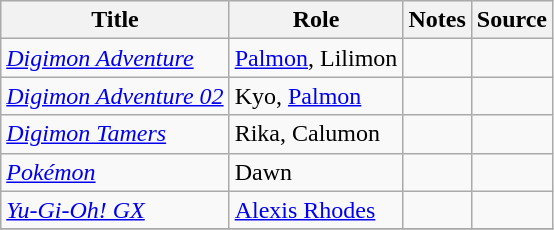<table class="wikitable sortable plainrowheaders">
<tr>
<th>Title</th>
<th>Role</th>
<th class="unsortable">Notes</th>
<th class="unsortable">Source</th>
</tr>
<tr>
<td><em><a href='#'>Digimon Adventure</a></em></td>
<td><a href='#'>Palmon</a>, Lilimon</td>
<td></td>
<td></td>
</tr>
<tr>
<td><em><a href='#'>Digimon Adventure 02</a></em></td>
<td>Kyo, <a href='#'>Palmon</a></td>
<td></td>
<td></td>
</tr>
<tr>
<td><em><a href='#'>Digimon Tamers</a></em></td>
<td>Rika, Calumon</td>
<td></td>
<td></td>
</tr>
<tr>
<td><em><a href='#'>Pokémon</a></em></td>
<td>Dawn</td>
<td></td>
<td></td>
</tr>
<tr>
<td><em><a href='#'>Yu-Gi-Oh! GX</a></em></td>
<td><a href='#'>Alexis Rhodes</a></td>
<td></td>
<td></td>
</tr>
<tr>
</tr>
</table>
